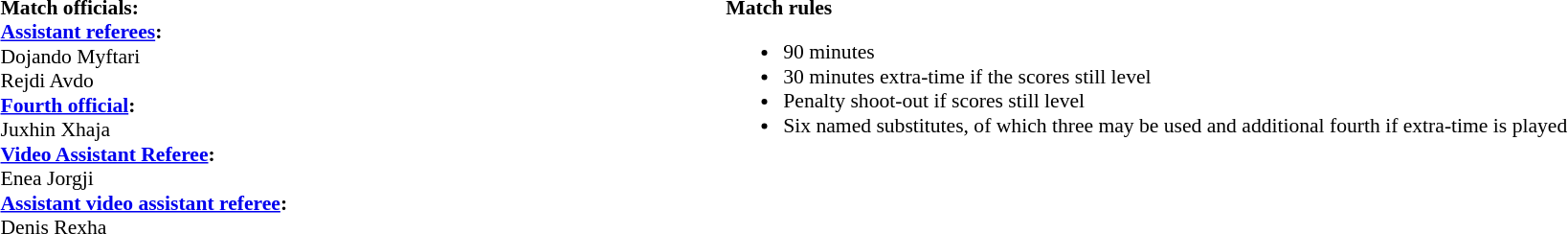<table style="width:100%;font-size:90%">
<tr>
<td><br><strong>Match officials:</strong>
<br><strong><a href='#'>Assistant referees</a>:</strong>
<br> Dojando Myftari
<br> Rejdi Avdo
<br><strong><a href='#'>Fourth official</a>:</strong>
<br> Juxhin Xhaja
<br><strong><a href='#'>Video Assistant Referee</a>:</strong>
<br> Enea Jorgji
<br><strong><a href='#'>Assistant video assistant referee</a>:</strong>
<br> Denis Rexha</td>
<td style="width:60%; vertical-align:top;"><br><strong>Match rules</strong><ul><li>90 minutes</li><li>30 minutes extra-time if the scores still level</li><li>Penalty shoot-out if scores still level</li><li>Six named substitutes, of which three may be used and additional fourth if extra-time is played</li></ul></td>
</tr>
</table>
